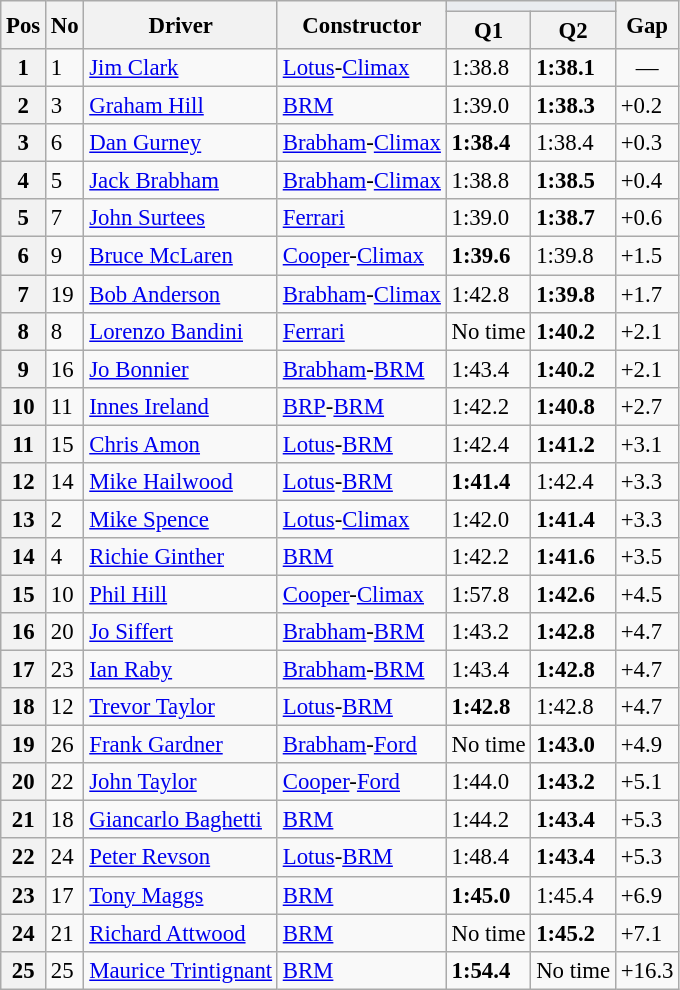<table class="wikitable sortable" style="font-size: 95%;">
<tr>
<th rowspan="2">Pos</th>
<th rowspan="2">No</th>
<th rowspan="2">Driver</th>
<th rowspan="2">Constructor</th>
<th colspan="2" style="background:#eaecf0; text-align:center;"></th>
<th rowspan="2">Gap</th>
</tr>
<tr>
<th>Q1</th>
<th>Q2</th>
</tr>
<tr>
<th>1</th>
<td>1</td>
<td> <a href='#'>Jim Clark</a></td>
<td><a href='#'>Lotus</a>-<a href='#'>Climax</a></td>
<td>1:38.8</td>
<td><strong>1:38.1</strong></td>
<td align="center">—</td>
</tr>
<tr>
<th>2</th>
<td>3</td>
<td> <a href='#'>Graham Hill</a></td>
<td><a href='#'>BRM</a></td>
<td>1:39.0</td>
<td><strong>1:38.3</strong></td>
<td>+0.2</td>
</tr>
<tr>
<th>3</th>
<td>6</td>
<td> <a href='#'>Dan Gurney</a></td>
<td><a href='#'>Brabham</a>-<a href='#'>Climax</a></td>
<td><strong>1:38.4</strong></td>
<td>1:38.4</td>
<td>+0.3</td>
</tr>
<tr>
<th>4</th>
<td>5</td>
<td> <a href='#'>Jack Brabham</a></td>
<td><a href='#'>Brabham</a>-<a href='#'>Climax</a></td>
<td>1:38.8</td>
<td><strong>1:38.5</strong></td>
<td>+0.4</td>
</tr>
<tr>
<th>5</th>
<td>7</td>
<td> <a href='#'>John Surtees</a></td>
<td><a href='#'>Ferrari</a></td>
<td>1:39.0</td>
<td><strong>1:38.7</strong></td>
<td>+0.6</td>
</tr>
<tr>
<th>6</th>
<td>9</td>
<td> <a href='#'>Bruce McLaren</a></td>
<td><a href='#'>Cooper</a>-<a href='#'>Climax</a></td>
<td><strong>1:39.6</strong></td>
<td>1:39.8</td>
<td>+1.5</td>
</tr>
<tr>
<th>7</th>
<td>19</td>
<td> <a href='#'>Bob Anderson</a></td>
<td><a href='#'>Brabham</a>-<a href='#'>Climax</a></td>
<td>1:42.8</td>
<td><strong>1:39.8</strong></td>
<td>+1.7</td>
</tr>
<tr>
<th>8</th>
<td>8</td>
<td> <a href='#'>Lorenzo Bandini</a></td>
<td><a href='#'>Ferrari</a></td>
<td>No time</td>
<td><strong>1:40.2</strong></td>
<td>+2.1</td>
</tr>
<tr>
<th>9</th>
<td>16</td>
<td> <a href='#'>Jo Bonnier</a></td>
<td><a href='#'>Brabham</a>-<a href='#'>BRM</a></td>
<td>1:43.4</td>
<td><strong>1:40.2</strong></td>
<td>+2.1</td>
</tr>
<tr>
<th>10</th>
<td>11</td>
<td> <a href='#'>Innes Ireland</a></td>
<td><a href='#'>BRP</a>-<a href='#'>BRM</a></td>
<td>1:42.2</td>
<td><strong>1:40.8</strong></td>
<td>+2.7</td>
</tr>
<tr>
<th>11</th>
<td>15</td>
<td> <a href='#'>Chris Amon</a></td>
<td><a href='#'>Lotus</a>-<a href='#'>BRM</a></td>
<td>1:42.4</td>
<td><strong>1:41.2</strong></td>
<td>+3.1</td>
</tr>
<tr>
<th>12</th>
<td>14</td>
<td> <a href='#'>Mike Hailwood</a></td>
<td><a href='#'>Lotus</a>-<a href='#'>BRM</a></td>
<td><strong>1:41.4</strong></td>
<td>1:42.4</td>
<td>+3.3</td>
</tr>
<tr>
<th>13</th>
<td>2</td>
<td> <a href='#'>Mike Spence</a></td>
<td><a href='#'>Lotus</a>-<a href='#'>Climax</a></td>
<td>1:42.0</td>
<td><strong>1:41.4</strong></td>
<td>+3.3</td>
</tr>
<tr>
<th>14</th>
<td>4</td>
<td> <a href='#'>Richie Ginther</a></td>
<td><a href='#'>BRM</a></td>
<td>1:42.2</td>
<td><strong>1:41.6</strong></td>
<td>+3.5</td>
</tr>
<tr>
<th>15</th>
<td>10</td>
<td> <a href='#'>Phil Hill</a></td>
<td><a href='#'>Cooper</a>-<a href='#'>Climax</a></td>
<td>1:57.8</td>
<td><strong>1:42.6</strong></td>
<td>+4.5</td>
</tr>
<tr>
<th>16</th>
<td>20</td>
<td> <a href='#'>Jo Siffert</a></td>
<td><a href='#'>Brabham</a>-<a href='#'>BRM</a></td>
<td>1:43.2</td>
<td><strong>1:42.8</strong></td>
<td>+4.7</td>
</tr>
<tr>
<th>17</th>
<td>23</td>
<td> <a href='#'>Ian Raby</a></td>
<td><a href='#'>Brabham</a>-<a href='#'>BRM</a></td>
<td>1:43.4</td>
<td><strong>1:42.8</strong></td>
<td>+4.7</td>
</tr>
<tr>
<th>18</th>
<td>12</td>
<td> <a href='#'>Trevor Taylor</a></td>
<td><a href='#'>Lotus</a>-<a href='#'>BRM</a></td>
<td><strong>1:42.8</strong></td>
<td>1:42.8</td>
<td>+4.7</td>
</tr>
<tr>
<th>19</th>
<td>26</td>
<td> <a href='#'>Frank Gardner</a></td>
<td><a href='#'>Brabham</a>-<a href='#'>Ford</a></td>
<td>No time</td>
<td><strong>1:43.0</strong></td>
<td>+4.9</td>
</tr>
<tr>
<th>20</th>
<td>22</td>
<td> <a href='#'>John Taylor</a></td>
<td><a href='#'>Cooper</a>-<a href='#'>Ford</a></td>
<td>1:44.0</td>
<td><strong>1:43.2</strong></td>
<td>+5.1</td>
</tr>
<tr>
<th>21</th>
<td>18</td>
<td> <a href='#'>Giancarlo Baghetti</a></td>
<td><a href='#'>BRM</a></td>
<td>1:44.2</td>
<td><strong>1:43.4</strong></td>
<td>+5.3</td>
</tr>
<tr>
<th>22</th>
<td>24</td>
<td> <a href='#'>Peter Revson</a></td>
<td><a href='#'>Lotus</a>-<a href='#'>BRM</a></td>
<td>1:48.4</td>
<td><strong>1:43.4</strong></td>
<td>+5.3</td>
</tr>
<tr>
<th>23</th>
<td>17</td>
<td> <a href='#'>Tony Maggs</a></td>
<td><a href='#'>BRM</a></td>
<td><strong>1:45.0</strong></td>
<td>1:45.4</td>
<td>+6.9</td>
</tr>
<tr>
<th>24</th>
<td>21</td>
<td> <a href='#'>Richard Attwood</a></td>
<td><a href='#'>BRM</a></td>
<td>No time</td>
<td><strong>1:45.2</strong></td>
<td>+7.1</td>
</tr>
<tr>
<th>25</th>
<td>25</td>
<td> <a href='#'>Maurice Trintignant</a></td>
<td><a href='#'>BRM</a></td>
<td><strong>1:54.4</strong></td>
<td>No time</td>
<td>+16.3</td>
</tr>
</table>
